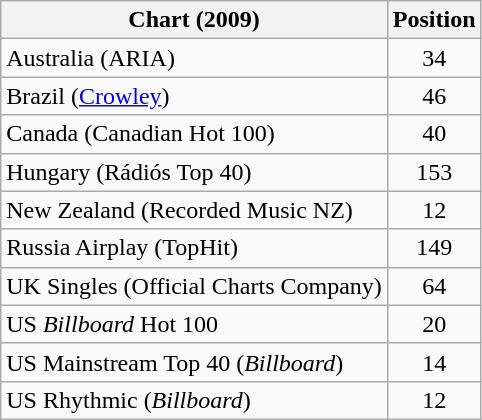<table class="wikitable sortable">
<tr>
<th>Chart (2009)</th>
<th>Position</th>
</tr>
<tr>
<td>Australia (ARIA)</td>
<td style="text-align:center;">34</td>
</tr>
<tr>
<td>Brazil (<a href='#'>Crowley</a>)</td>
<td style="text-align:center;">46</td>
</tr>
<tr>
<td>Canada (Canadian Hot 100)</td>
<td style="text-align:center;">40</td>
</tr>
<tr>
<td>Hungary (Rádiós Top 40)</td>
<td style="text-align:center;">153</td>
</tr>
<tr>
<td>New Zealand (Recorded Music NZ)</td>
<td style="text-align:center;">12</td>
</tr>
<tr>
<td>Russia Airplay (TopHit)</td>
<td style="text-align:center;">149</td>
</tr>
<tr>
<td>UK Singles (Official Charts Company)</td>
<td style="text-align:center;">64</td>
</tr>
<tr>
<td>US <em>Billboard</em> Hot 100</td>
<td style="text-align:center;">20</td>
</tr>
<tr>
<td>US Mainstream Top 40 (<em>Billboard</em>)</td>
<td style="text-align:center;">14</td>
</tr>
<tr>
<td>US Rhythmic (<em>Billboard</em>)</td>
<td style="text-align:center;">12</td>
</tr>
</table>
